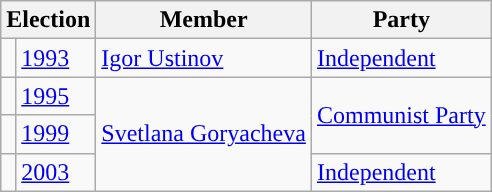<table class="wikitable">
<tr>
<th colspan="2">Election</th>
<th>Member</th>
<th>Party</th>
</tr>
<tr>
<td style="background-color:"></td>
<td><a href='#'>1993</a></td>
<td><a href='#'>Igor Ustinov</a></td>
<td><a href='#'>Independent</a></td>
</tr>
<tr>
<td style="background-color:"></td>
<td><a href='#'>1995</a></td>
<td rowspan=3><a href='#'>Svetlana Goryacheva</a></td>
<td rowspan=2><a href='#'>Communist Party</a></td>
</tr>
<tr>
<td style="background-color:"></td>
<td><a href='#'>1999</a></td>
</tr>
<tr>
<td style="background-color:"></td>
<td><a href='#'>2003</a></td>
<td><a href='#'>Independent</a></td>
</tr>
</table>
